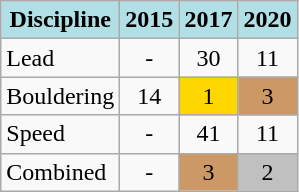<table class="wikitable" style="text-align: center;">
<tr>
<th style="background: #b0e0e6;">Discipline</th>
<th style="background: #b0e0e6;">2015</th>
<th style="background: #b0e0e6;">2017</th>
<th style="background: #b0e0e6;">2020</th>
</tr>
<tr>
<td align="left">Lead</td>
<td>-</td>
<td>30</td>
<td>11</td>
</tr>
<tr>
<td align="left">Bouldering</td>
<td>14</td>
<td style="background: Gold;">1</td>
<td style="background: #cc9966;">3</td>
</tr>
<tr>
<td align="left">Speed</td>
<td>-</td>
<td>41</td>
<td>11</td>
</tr>
<tr>
<td align="left">Combined</td>
<td>-</td>
<td style="background: #cc9966;">3</td>
<td style="background: Silver;">2</td>
</tr>
</table>
